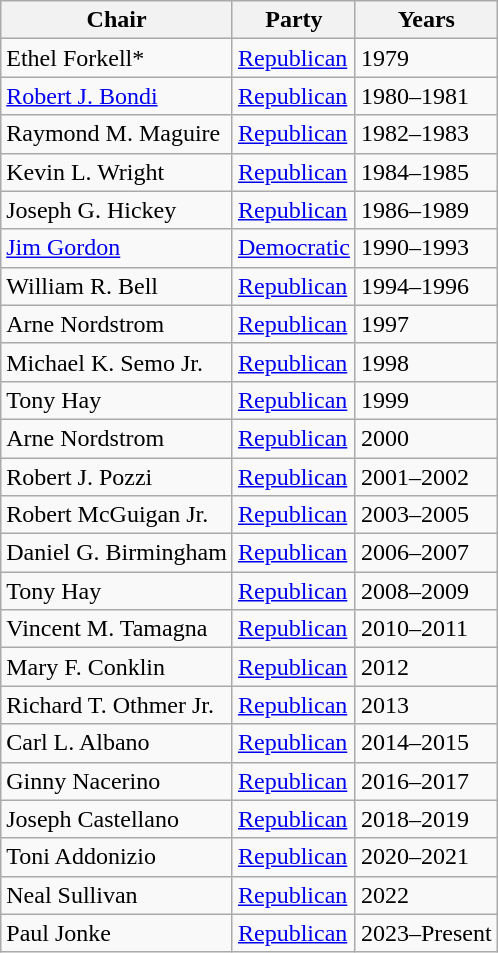<table class=wikitable>
<tr valign=bottom>
<th>Chair</th>
<th>Party</th>
<th>Years</th>
</tr>
<tr>
<td nowrap>Ethel Forkell*</td>
<td><a href='#'>Republican</a></td>
<td>1979</td>
</tr>
<tr>
<td nowrap><a href='#'>Robert J. Bondi</a></td>
<td><a href='#'>Republican</a></td>
<td>1980–1981</td>
</tr>
<tr>
<td nowrap>Raymond M. Maguire</td>
<td><a href='#'>Republican</a></td>
<td>1982–1983</td>
</tr>
<tr>
<td nowrap>Kevin L. Wright</td>
<td><a href='#'>Republican</a></td>
<td>1984–1985</td>
</tr>
<tr>
<td nowrap>Joseph G. Hickey</td>
<td><a href='#'>Republican</a></td>
<td>1986–1989</td>
</tr>
<tr>
<td nowrap><a href='#'>Jim Gordon</a></td>
<td><a href='#'>Democratic</a></td>
<td>1990–1993</td>
</tr>
<tr>
<td nowrap>William R. Bell</td>
<td><a href='#'>Republican</a></td>
<td>1994–1996</td>
</tr>
<tr>
<td nowrap>Arne Nordstrom</td>
<td><a href='#'>Republican</a></td>
<td>1997</td>
</tr>
<tr>
<td nowrap>Michael K. Semo Jr.</td>
<td><a href='#'>Republican</a></td>
<td>1998</td>
</tr>
<tr>
<td nowrap>Tony Hay</td>
<td><a href='#'>Republican</a></td>
<td>1999</td>
</tr>
<tr>
<td nowrap>Arne Nordstrom</td>
<td><a href='#'>Republican</a></td>
<td>2000</td>
</tr>
<tr>
<td nowrap>Robert J. Pozzi</td>
<td><a href='#'>Republican</a></td>
<td>2001–2002</td>
</tr>
<tr>
<td nowrap>Robert McGuigan Jr.</td>
<td><a href='#'>Republican</a></td>
<td>2003–2005</td>
</tr>
<tr>
<td nowrap>Daniel G. Birmingham</td>
<td><a href='#'>Republican</a></td>
<td>2006–2007</td>
</tr>
<tr>
<td nowrap>Tony Hay</td>
<td><a href='#'>Republican</a></td>
<td>2008–2009</td>
</tr>
<tr>
<td nowrap>Vincent M. Tamagna</td>
<td><a href='#'>Republican</a></td>
<td>2010–2011</td>
</tr>
<tr>
<td nowrap>Mary F. Conklin</td>
<td><a href='#'>Republican</a></td>
<td>2012</td>
</tr>
<tr>
<td nowrap>Richard T. Othmer Jr.</td>
<td><a href='#'>Republican</a></td>
<td>2013</td>
</tr>
<tr>
<td nowrap>Carl L. Albano</td>
<td><a href='#'>Republican</a></td>
<td>2014–2015</td>
</tr>
<tr>
<td nowrap>Ginny Nacerino</td>
<td><a href='#'>Republican</a></td>
<td>2016–2017</td>
</tr>
<tr>
<td nowrap>Joseph Castellano</td>
<td><a href='#'>Republican</a></td>
<td>2018–2019</td>
</tr>
<tr>
<td nowrap>Toni Addonizio</td>
<td><a href='#'>Republican</a></td>
<td>2020–2021</td>
</tr>
<tr>
<td nowrap>Neal Sullivan</td>
<td><a href='#'>Republican</a></td>
<td>2022</td>
</tr>
<tr>
<td nowrap>Paul Jonke</td>
<td><a href='#'>Republican</a></td>
<td>2023–Present</td>
</tr>
</table>
